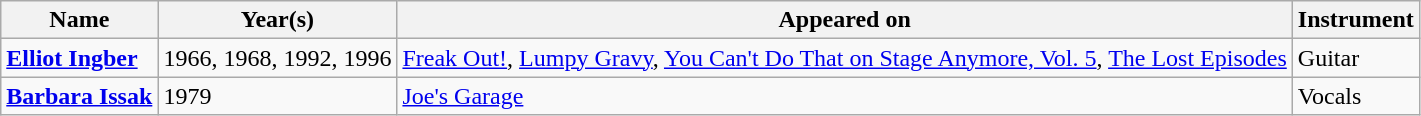<table class="wikitable">
<tr>
<th>Name</th>
<th>Year(s)</th>
<th>Appeared on</th>
<th>Instrument</th>
</tr>
<tr>
<td><strong><a href='#'>Elliot Ingber</a></strong></td>
<td>1966, 1968, 1992, 1996</td>
<td><a href='#'>Freak Out!</a>, <a href='#'>Lumpy Gravy</a>, <a href='#'>You Can't Do That on Stage Anymore, Vol. 5</a>, <a href='#'>The Lost Episodes</a></td>
<td>Guitar</td>
</tr>
<tr>
<td><strong><a href='#'>Barbara Issak</a></strong></td>
<td>1979</td>
<td><a href='#'>Joe's Garage</a></td>
<td>Vocals</td>
</tr>
</table>
